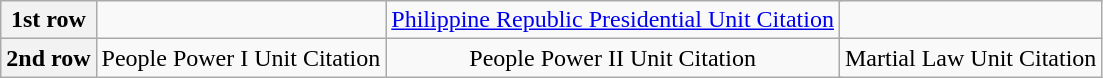<table class="wikitable">
<tr>
<th>1st row</th>
<td colspan="2" align="center"></td>
<td colspan="2" align="center"><a href='#'>Philippine Republic Presidential Unit Citation</a></td>
<td colspan="2" align="center"></td>
</tr>
<tr>
<th>2nd row</th>
<td colspan="2" align="center">People Power I Unit Citation</td>
<td colspan="2" align="center">People Power II Unit Citation</td>
<td colspan="2" align="center">Martial Law Unit Citation</td>
</tr>
</table>
